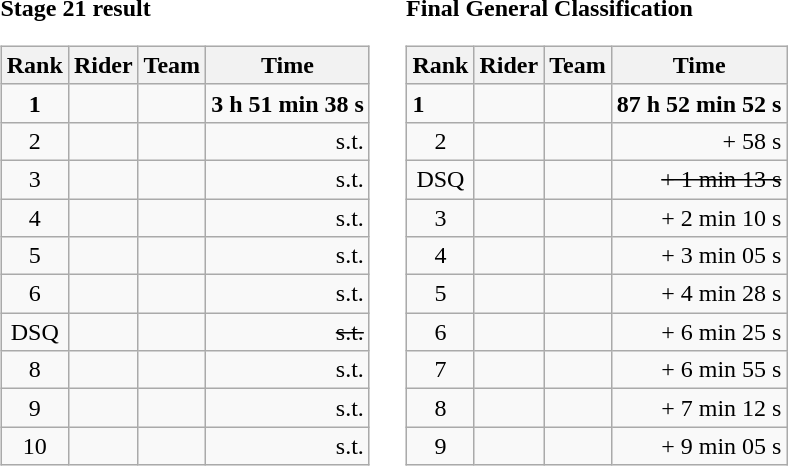<table>
<tr>
<td><strong>Stage 21 result</strong><br><table class="wikitable">
<tr>
<th>Rank</th>
<th>Rider</th>
<th>Team</th>
<th>Time</th>
</tr>
<tr>
<td style="text-align:center;"><strong>1</strong></td>
<td><strong></strong></td>
<td><strong></strong></td>
<td style="text-align:right;"><strong>3 h 51 min 38 s</strong></td>
</tr>
<tr>
<td style="text-align:center;">2</td>
<td></td>
<td></td>
<td style="text-align:right;">s.t.</td>
</tr>
<tr>
<td style="text-align:center;">3</td>
<td> </td>
<td></td>
<td style="text-align:right;">s.t.</td>
</tr>
<tr>
<td style="text-align:center;">4</td>
<td></td>
<td></td>
<td style="text-align:right;">s.t.</td>
</tr>
<tr>
<td style="text-align:center;">5</td>
<td></td>
<td></td>
<td style="text-align:right;">s.t.</td>
</tr>
<tr>
<td style="text-align:center;">6</td>
<td></td>
<td></td>
<td style="text-align:right;">s.t.</td>
</tr>
<tr>
<td style="text-align:center;">DSQ</td>
<td><s></s></td>
<td><s></s></td>
<td style="text-align:right;"><s>s.t.</s></td>
</tr>
<tr>
<td style="text-align:center;">8</td>
<td></td>
<td></td>
<td style="text-align:right;">s.t.</td>
</tr>
<tr>
<td style="text-align:center;">9</td>
<td></td>
<td></td>
<td style="text-align:right;">s.t.</td>
</tr>
<tr>
<td style="text-align:center;">10</td>
<td></td>
<td></td>
<td style="text-align:right;">s.t.</td>
</tr>
</table>
</td>
<td></td>
<td><strong>Final General Classification</strong><br><table class="wikitable">
<tr>
<th>Rank</th>
<th>Rider</th>
<th>Team</th>
<th>Time</th>
</tr>
<tr>
<td><strong>1</strong></td>
<td><strong></strong></td>
<td><strong></strong></td>
<td style="text-align:right;"><strong>87 h 52 min 52 s</strong></td>
</tr>
<tr>
<td style="text-align:center;">2</td>
<td></td>
<td></td>
<td style="text-align:right;">+ 58 s</td>
</tr>
<tr>
<td style="text-align:center;">DSQ</td>
<td><s> </s></td>
<td><s></s></td>
<td style="text-align:right;"><s>+ 1 min 13 s</s></td>
</tr>
<tr>
<td style="text-align:center;">3</td>
<td></td>
<td></td>
<td style="text-align:right;">+ 2 min 10 s</td>
</tr>
<tr>
<td style="text-align:center;">4</td>
<td></td>
<td></td>
<td style="text-align:right;">+ 3 min 05 s</td>
</tr>
<tr>
<td style="text-align:center;">5</td>
<td></td>
<td></td>
<td style="text-align:right;">+ 4 min 28 s</td>
</tr>
<tr>
<td style="text-align:center;">6</td>
<td></td>
<td></td>
<td style="text-align:right;">+ 6 min 25 s</td>
</tr>
<tr>
<td style="text-align:center;">7</td>
<td></td>
<td></td>
<td style="text-align:right;">+ 6 min 55 s</td>
</tr>
<tr>
<td style="text-align:center;">8</td>
<td></td>
<td></td>
<td style="text-align:right;">+ 7 min 12 s</td>
</tr>
<tr>
<td style="text-align:center;">9</td>
<td></td>
<td></td>
<td style="text-align:right;">+ 9 min 05 s</td>
</tr>
</table>
</td>
</tr>
</table>
